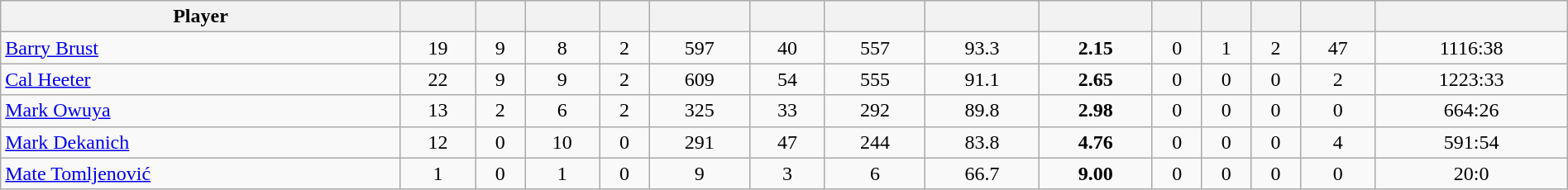<table class="wikitable sortable" style="width:100%; text-align:center;">
<tr align=center>
<th>Player</th>
<th></th>
<th></th>
<th></th>
<th></th>
<th></th>
<th></th>
<th></th>
<th></th>
<th></th>
<th></th>
<th></th>
<th></th>
<th></th>
<th></th>
</tr>
<tr align=center>
<td align=left><a href='#'>Barry Brust</a></td>
<td>19</td>
<td>9</td>
<td>8</td>
<td>2</td>
<td>597</td>
<td>40</td>
<td>557</td>
<td>93.3</td>
<td><strong>2.15</strong></td>
<td>0</td>
<td>1</td>
<td>2</td>
<td>47</td>
<td>1116:38</td>
</tr>
<tr align=center>
<td align=left><a href='#'>Cal Heeter</a></td>
<td>22</td>
<td>9</td>
<td>9</td>
<td>2</td>
<td>609</td>
<td>54</td>
<td>555</td>
<td>91.1</td>
<td><strong>2.65</strong></td>
<td>0</td>
<td>0</td>
<td>0</td>
<td>2</td>
<td>1223:33</td>
</tr>
<tr align=center>
<td align=left><a href='#'>Mark Owuya</a></td>
<td>13</td>
<td>2</td>
<td>6</td>
<td>2</td>
<td>325</td>
<td>33</td>
<td>292</td>
<td>89.8</td>
<td><strong>2.98</strong></td>
<td>0</td>
<td>0</td>
<td>0</td>
<td>0</td>
<td>664:26</td>
</tr>
<tr align=center>
<td align=left><a href='#'>Mark Dekanich</a></td>
<td>12</td>
<td>0</td>
<td>10</td>
<td>0</td>
<td>291</td>
<td>47</td>
<td>244</td>
<td>83.8</td>
<td><strong>4.76</strong></td>
<td>0</td>
<td>0</td>
<td>0</td>
<td>4</td>
<td>591:54</td>
</tr>
<tr align=center>
<td align=left><a href='#'>Mate Tomljenović</a></td>
<td>1</td>
<td>0</td>
<td>1</td>
<td>0</td>
<td>9</td>
<td>3</td>
<td>6</td>
<td>66.7</td>
<td><strong>9.00</strong></td>
<td>0</td>
<td>0</td>
<td>0</td>
<td>0</td>
<td>20:0</td>
</tr>
</table>
